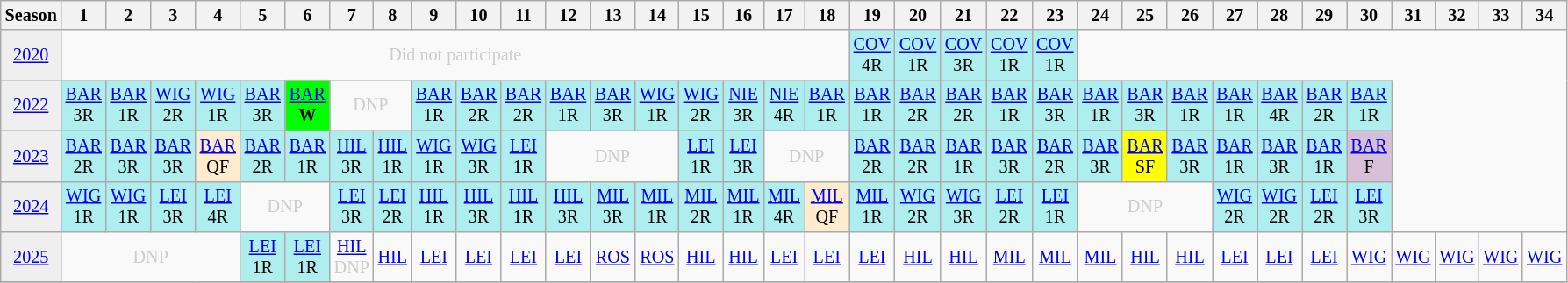<table class="wikitable" style="width:20%; margin:0; font-size:84%">
<tr>
<th>Season</th>
<th>1</th>
<th>2</th>
<th>3</th>
<th>4</th>
<th>5</th>
<th>6</th>
<th>7</th>
<th>8</th>
<th>9</th>
<th>10</th>
<th>11</th>
<th>12</th>
<th>13</th>
<th>14</th>
<th>15</th>
<th>16</th>
<th>17</th>
<th>18</th>
<th>19</th>
<th>20</th>
<th>21</th>
<th>22</th>
<th>23</th>
<th>24</th>
<th>25</th>
<th>26</th>
<th>27</th>
<th>28</th>
<th>29</th>
<th>30</th>
<th>31</th>
<th>32</th>
<th>33</th>
<th>34</th>
</tr>
<tr>
<td style="text-align:center; background:#efefef;"><a href='#'>2020</a> <br></td>
<td colspan="18" style="text-align:center; color:#ccc;">Did not participate</td>
<td style="text-align:center; background:#afeeee;"><a href='#'>COV</a><br>4R</td>
<td style="text-align:center; background:#afeeee;"><a href='#'>COV</a><br>1R</td>
<td style="text-align:center; background:#afeeee;"><a href='#'>COV</a><br>3R</td>
<td style="text-align:center; background:#afeeee;"><a href='#'>COV</a><br>1R</td>
<td style="text-align:center; background:#afeeee;"><a href='#'>COV</a><br>1R</td>
</tr>
<tr>
<td style="text-align:center; background:#efefef;"><a href='#'>2022</a></td>
<td style="text-align:center; background:#afeeee;"><a href='#'>BAR</a><br>3R</td>
<td style="text-align:center; background:#afeeee;"><a href='#'>BAR</a><br>1R</td>
<td style="text-align:center; background:#afeeee;"><a href='#'>WIG</a><br>2R</td>
<td style="text-align:center; background:#afeeee;"><a href='#'>WIG</a><br>1R</td>
<td style="text-align:center; background:#afeeee;"><a href='#'>BAR</a><br>3R</td>
<td style="text-align:center; background:lime;"><a href='#'>BAR</a><br><strong>W</strong></td>
<td colspan="2" style="text-align:center; color:#ccc;">DNP</td>
<td style="text-align:center; background:#afeeee;"><a href='#'>BAR</a><br>1R</td>
<td style="text-align:center; background:#afeeee;"><a href='#'>BAR</a><br>2R</td>
<td style="text-align:center; background:#afeeee;"><a href='#'>BAR</a><br>2R</td>
<td style="text-align:center; background:#afeeee;"><a href='#'>BAR</a><br>1R</td>
<td style="text-align:center; background:#afeeee;"><a href='#'>BAR</a><br>3R</td>
<td style="text-align:center; background:#afeeee;"><a href='#'>WIG</a><br>1R</td>
<td style="text-align:center; background:#afeeee;"><a href='#'>WIG</a><br>2R</td>
<td style="text-align:center; background:#afeeee;"><a href='#'>NIE</a><br>3R</td>
<td style="text-align:center; background:#afeeee;"><a href='#'>NIE</a><br>4R</td>
<td style="text-align:center; background:#afeeee;"><a href='#'>BAR</a><br>1R</td>
<td style="text-align:center; background:#afeeee;"><a href='#'>BAR</a><br>1R</td>
<td style="text-align:center; background:#afeeee;"><a href='#'>BAR</a><br>2R</td>
<td style="text-align:center; background:#afeeee;"><a href='#'>BAR</a><br>2R</td>
<td style="text-align:center; background:#afeeee;"><a href='#'>BAR</a><br>1R</td>
<td style="text-align:center; background:#afeeee;"><a href='#'>BAR</a><br>3R</td>
<td style="text-align:center; background:#afeeee;"><a href='#'>BAR</a><br>1R</td>
<td style="text-align:center; background:#afeeee;"><a href='#'>BAR</a><br>3R</td>
<td style="text-align:center; background:#afeeee;"><a href='#'>BAR</a><br>1R</td>
<td style="text-align:center; background:#afeeee;"><a href='#'>BAR</a><br>1R</td>
<td style="text-align:center; background:#afeeee;"><a href='#'>BAR</a><br>4R</td>
<td style="text-align:center; background:#afeeee;"><a href='#'>BAR</a><br>2R</td>
<td style="text-align:center; background:#afeeee;"><a href='#'>BAR</a><br>1R</td>
</tr>
<tr>
<td style="text-align:center; background:#efefef;"><a href='#'>2023</a></td>
<td style="text-align:center; background:#afeeee;"><a href='#'>BAR</a><br>2R</td>
<td style="text-align:center; background:#afeeee;"><a href='#'>BAR</a><br>3R</td>
<td style="text-align:center; background:#afeeee;"><a href='#'>BAR</a><br>3R</td>
<td style="text-align:center; background:#ffebcd;"><a href='#'>BAR</a><br>QF</td>
<td style="text-align:center; background:#afeeee;"><a href='#'>BAR</a><br>2R</td>
<td style="text-align:center; background:#afeeee;"><a href='#'>BAR</a><br>1R</td>
<td style="text-align:center; background:#afeeee;"><a href='#'>HIL</a><br>3R</td>
<td style="text-align:center; background:#afeeee;"><a href='#'>HIL</a><br>1R</td>
<td style="text-align:center; background:#afeeee;"><a href='#'>WIG</a><br>1R</td>
<td style="text-align:center; background:#afeeee;"><a href='#'>WIG</a><br>3R</td>
<td style="text-align:center; background:#afeeee;"><a href='#'>LEI</a><br>1R</td>
<td colspan="3" style="text-align:center; color:#ccc;">DNP</td>
<td style="text-align:center; background:#afeeee;"><a href='#'>LEI</a><br>1R</td>
<td style="text-align:center; background:#afeeee;"><a href='#'>LEI</a><br>3R</td>
<td colspan="2" style="text-align:center; color:#ccc;">DNP</td>
<td style="text-align:center; background:#afeeee;"><a href='#'>BAR</a><br>2R</td>
<td style="text-align:center; background:#afeeee;"><a href='#'>BAR</a><br>2R</td>
<td style="text-align:center; background:#afeeee;"><a href='#'>BAR</a><br>1R</td>
<td style="text-align:center; background:#afeeee;"><a href='#'>BAR</a><br>3R</td>
<td style="text-align:center; background:#afeeee;"><a href='#'>BAR</a><br>2R</td>
<td style="text-align:center; background:#afeeee;"><a href='#'>BAR</a><br>3R</td>
<td style="text-align:center; background:yellow;"><a href='#'>BAR</a><br>SF</td>
<td style="text-align:center; background:#afeeee;"><a href='#'>BAR</a><br>3R</td>
<td style="text-align:center; background:#afeeee;"><a href='#'>BAR</a><br>1R</td>
<td style="text-align:center; background:#afeeee;"><a href='#'>BAR</a><br>3R</td>
<td style="text-align:center; background:#afeeee;"><a href='#'>BAR</a><br>1R</td>
<td style="text-align:center; background:thistle;"><a href='#'>BAR</a><br>F</td>
</tr>
<tr>
<td style="text-align:center; background:#efefef;"><a href='#'>2024</a></td>
<td style="text-align:center; background:#afeeee;"><a href='#'>WIG</a><br>1R</td>
<td style="text-align:center; background:#afeeee;"><a href='#'>WIG</a><br>1R</td>
<td style="text-align:center; background:#afeeee;"><a href='#'>LEI</a><br>3R</td>
<td style="text-align:center; background:#afeeee;"><a href='#'>LEI</a><br>4R</td>
<td colspan="2" style="text-align:center; color:#ccc;">DNP</td>
<td style="text-align:center; background:#afeeee;"><a href='#'>LEI</a><br>3R</td>
<td style="text-align:center; background:#afeeee;"><a href='#'>LEI</a><br>2R</td>
<td style="text-align:center; background:#afeeee;"><a href='#'>HIL</a><br>1R</td>
<td style="text-align:center; background:#afeeee;"><a href='#'>HIL</a><br>3R</td>
<td style="text-align:center; background:#afeeee;"><a href='#'>HIL</a><br>1R</td>
<td style="text-align:center; background:#afeeee;"><a href='#'>HIL</a><br>3R</td>
<td style="text-align:center; background:#afeeee;"><a href='#'>MIL</a><br>3R</td>
<td style="text-align:center; background:#afeeee;"><a href='#'>MIL</a><br>1R</td>
<td style="text-align:center; background:#afeeee;"><a href='#'>MIL</a><br>2R</td>
<td style="text-align:center; background:#afeeee;"><a href='#'>MIL</a><br>1R</td>
<td style="text-align:center; background:#afeeee;"><a href='#'>MIL</a><br>4R</td>
<td style="text-align:center; background:#ffebcd;"><a href='#'>MIL</a><br>QF</td>
<td style="text-align:center; background:#afeeee;"><a href='#'>MIL</a><br>1R</td>
<td style="text-align:center; background:#afeeee;"><a href='#'>WIG</a><br>2R</td>
<td style="text-align:center; background:#afeeee;"><a href='#'>WIG</a><br>3R</td>
<td style="text-align:center; background:#afeeee;"><a href='#'>LEI</a><br>2R</td>
<td style="text-align:center; background:#afeeee;"><a href='#'>LEI</a><br>1R</td>
<td colspan="3" style="text-align:center; color:#ccc;">DNP</td>
<td style="text-align:center; background:#afeeee;"><a href='#'>WIG</a><br>2R</td>
<td style="text-align:center; background:#afeeee;"><a href='#'>WIG</a><br>2R</td>
<td style="text-align:center; background:#afeeee;"><a href='#'>LEI</a><br>2R</td>
<td style="text-align:center; background:#afeeee;"><a href='#'>LEI</a><br>3R</td>
</tr>
<tr>
<td style="text-align:center; background:#efefef;"><a href='#'>2025</a></td>
<td colspan="4" style="text-align:center; color:#ccc;">DNP</td>
<td style="text-align:center; background:#afeeee;"><a href='#'>LEI</a><br>1R</td>
<td style="text-align:center; background:#afeeee;"><a href='#'>LEI</a><br>1R</td>
<td style="text-align:center; color:#ccc;"><a href='#'>HIL</a><br>DNP</td>
<td style="text-align:center; background:#;"><a href='#'>HIL</a><br></td>
<td style="text-align:center; background:#;"><a href='#'>LEI</a><br></td>
<td style="text-align:center; background:#;"><a href='#'>LEI</a><br></td>
<td style="text-align:center; background:#;"><a href='#'>LEI</a><br></td>
<td style="text-align:center; background:#;"><a href='#'>LEI</a><br></td>
<td style="text-align:center; background:#;"><a href='#'>ROS</a><br></td>
<td style="text-align:center; background:#;"><a href='#'>ROS</a><br></td>
<td style="text-align:center; background:#;"><a href='#'>HIL</a><br></td>
<td style="text-align:center; background:#;"><a href='#'>HIL</a><br></td>
<td style="text-align:center; background:#;"><a href='#'>LEI</a><br></td>
<td style="text-align:center; background:#;"><a href='#'>LEI</a><br></td>
<td style="text-align:center; background:#;"><a href='#'>LEI</a><br></td>
<td style="text-align:center; background:#;"><a href='#'>HIL</a><br></td>
<td style="text-align:center; background:#;"><a href='#'>HIL</a><br></td>
<td style="text-align:center; background:#;"><a href='#'>MIL</a><br></td>
<td style="text-align:center; background:#;"><a href='#'>MIL</a><br></td>
<td style="text-align:center; background:#;"><a href='#'>MIL</a><br></td>
<td style="text-align:center; background:#;"><a href='#'>HIL</a><br></td>
<td style="text-align:center; background:#;"><a href='#'>HIL</a><br></td>
<td style="text-align:center; background:#;"><a href='#'>LEI</a><br></td>
<td style="text-align:center; background:#;"><a href='#'>LEI</a><br></td>
<td style="text-align:center; background:#;"><a href='#'>LEI</a><br></td>
<td style="text-align:center; background:#;"><a href='#'>WIG</a><br></td>
<td style="text-align:center; background:#;"><a href='#'>WIG</a><br></td>
<td style="text-align:center; background:#;"><a href='#'>WIG</a><br></td>
<td style="text-align:center; background:#;"><a href='#'>WIG</a><br></td>
<td style="text-align:center; background:#;"><a href='#'>WIG</a><br></td>
</tr>
<tr>
</tr>
</table>
